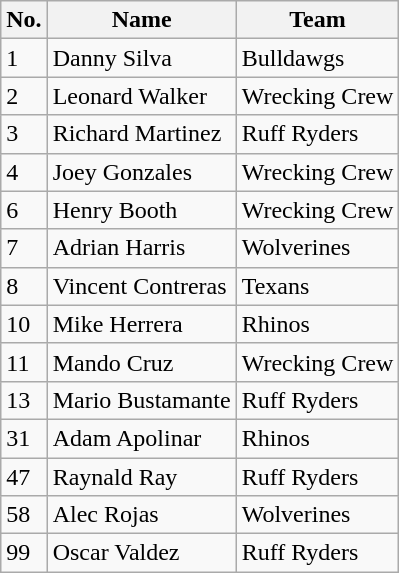<table class="wikitable">
<tr>
<th>No.</th>
<th>Name</th>
<th>Team</th>
</tr>
<tr>
<td>1</td>
<td>Danny Silva</td>
<td>Bulldawgs</td>
</tr>
<tr>
<td>2</td>
<td>Leonard Walker</td>
<td>Wrecking Crew</td>
</tr>
<tr>
<td>3</td>
<td>Richard Martinez</td>
<td>Ruff Ryders</td>
</tr>
<tr>
<td>4</td>
<td>Joey Gonzales</td>
<td>Wrecking Crew</td>
</tr>
<tr>
<td>6</td>
<td>Henry Booth</td>
<td>Wrecking Crew</td>
</tr>
<tr>
<td>7</td>
<td>Adrian Harris</td>
<td>Wolverines</td>
</tr>
<tr>
<td>8</td>
<td>Vincent Contreras</td>
<td>Texans</td>
</tr>
<tr>
<td>10</td>
<td>Mike Herrera</td>
<td>Rhinos</td>
</tr>
<tr>
<td>11</td>
<td>Mando Cruz</td>
<td>Wrecking Crew</td>
</tr>
<tr>
<td>13</td>
<td>Mario Bustamante</td>
<td>Ruff Ryders</td>
</tr>
<tr>
<td>31</td>
<td>Adam Apolinar</td>
<td>Rhinos</td>
</tr>
<tr>
<td>47</td>
<td>Raynald Ray</td>
<td>Ruff Ryders</td>
</tr>
<tr>
<td>58</td>
<td>Alec Rojas</td>
<td>Wolverines</td>
</tr>
<tr>
<td>99</td>
<td>Oscar Valdez</td>
<td>Ruff Ryders</td>
</tr>
</table>
